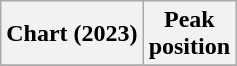<table class="wikitable sortable plainrowheaders" style="text-align:center">
<tr>
<th scope="col">Chart (2023)</th>
<th scope="col">Peak<br> position</th>
</tr>
<tr>
</tr>
</table>
